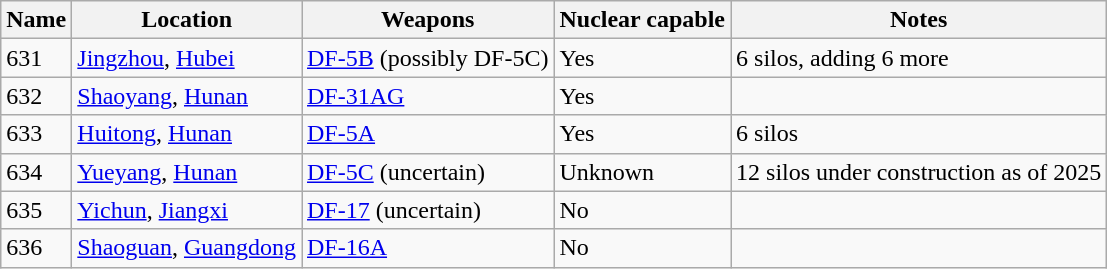<table class="wikitable">
<tr>
<th>Name</th>
<th>Location</th>
<th>Weapons</th>
<th>Nuclear capable</th>
<th>Notes</th>
</tr>
<tr>
<td>631</td>
<td><a href='#'>Jingzhou</a>, <a href='#'>Hubei</a></td>
<td><a href='#'>DF-5B</a> (possibly DF-5C)</td>
<td>Yes</td>
<td>6 silos, adding 6 more</td>
</tr>
<tr>
<td>632</td>
<td><a href='#'>Shaoyang</a>, <a href='#'>Hunan</a></td>
<td><a href='#'>DF-31AG</a></td>
<td>Yes</td>
<td></td>
</tr>
<tr>
<td>633</td>
<td><a href='#'>Huitong</a>, <a href='#'>Hunan</a></td>
<td><a href='#'>DF-5A</a></td>
<td>Yes</td>
<td>6 silos</td>
</tr>
<tr>
<td>634</td>
<td><a href='#'>Yueyang</a>, <a href='#'>Hunan</a></td>
<td><a href='#'>DF-5C</a> (uncertain)</td>
<td>Unknown</td>
<td>12 silos under construction as of 2025</td>
</tr>
<tr>
<td>635</td>
<td><a href='#'>Yichun</a>, <a href='#'>Jiangxi</a></td>
<td><a href='#'>DF-17</a> (uncertain)</td>
<td>No</td>
<td></td>
</tr>
<tr>
<td>636</td>
<td><a href='#'>Shaoguan</a>, <a href='#'>Guangdong</a></td>
<td><a href='#'>DF-16A</a></td>
<td>No</td>
<td></td>
</tr>
</table>
